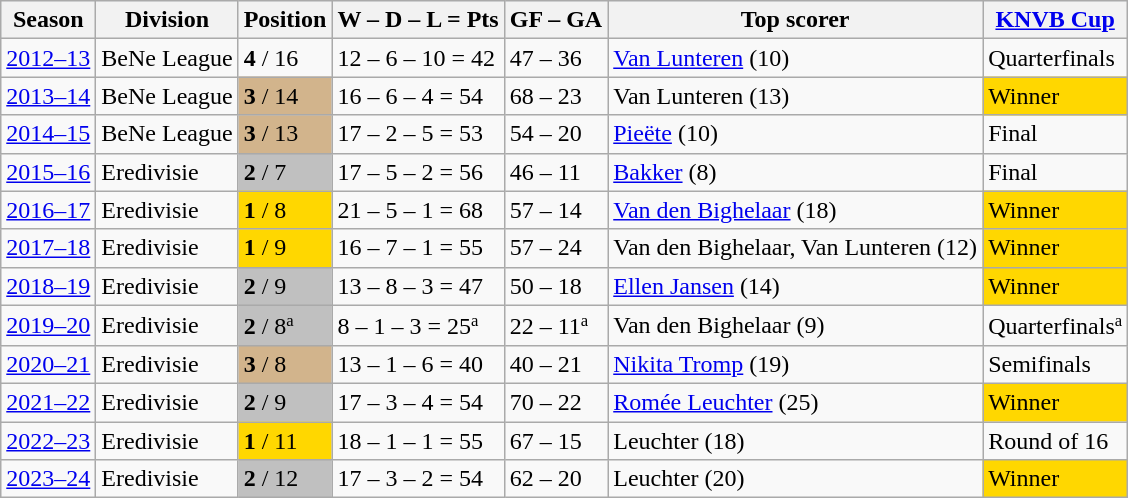<table class="wikitable">
<tr style="background:#f0f6fa;">
<th>Season</th>
<th>Division</th>
<th>Position</th>
<th>W – D – L = Pts</th>
<th>GF – GA</th>
<th>Top scorer</th>
<th><a href='#'>KNVB Cup</a></th>
</tr>
<tr>
<td><a href='#'>2012–13</a></td>
<td>BeNe League</td>
<td><strong>4</strong> / 16</td>
<td>12 – 6 – 10 = 42</td>
<td>47 – 36</td>
<td><a href='#'>Van Lunteren</a> (10)</td>
<td>Quarterfinals</td>
</tr>
<tr>
<td><a href='#'>2013–14</a></td>
<td>BeNe League</td>
<td bgcolor=#D2B48C><strong>3</strong> / 14</td>
<td>16 – 6 – 4 = 54</td>
<td>68 – 23</td>
<td>Van Lunteren (13)</td>
<td bgcolor=gold>Winner</td>
</tr>
<tr>
<td><a href='#'>2014–15</a></td>
<td>BeNe League</td>
<td bgcolor=#D2B48C><strong>3</strong> / 13</td>
<td>17 – 2 – 5 = 53</td>
<td>54 – 20</td>
<td><a href='#'>Pieëte</a> (10)</td>
<td>Final</td>
</tr>
<tr>
<td><a href='#'>2015–16</a></td>
<td>Eredivisie</td>
<td bgcolor=silver><strong>2</strong> / 7</td>
<td>17 – 5 – 2 = 56</td>
<td>46 – 11</td>
<td><a href='#'>Bakker</a> (8)</td>
<td>Final</td>
</tr>
<tr>
<td><a href='#'>2016–17</a></td>
<td>Eredivisie</td>
<td bgcolor=gold><strong>1</strong> / 8</td>
<td>21 – 5 – 1 = 68</td>
<td>57 – 14</td>
<td><a href='#'>Van den Bighelaar</a> (18)</td>
<td bgcolor=gold>Winner</td>
</tr>
<tr>
<td><a href='#'>2017–18</a></td>
<td>Eredivisie</td>
<td bgcolor=gold><strong>1</strong> / 9</td>
<td>16 – 7 – 1 = 55</td>
<td>57 – 24</td>
<td>Van den Bighelaar, Van Lunteren (12)</td>
<td bgcolor=gold>Winner</td>
</tr>
<tr>
<td><a href='#'>2018–19</a></td>
<td>Eredivisie</td>
<td bgcolor=silver><strong>2</strong> / 9</td>
<td>13 – 8 – 3 = 47</td>
<td>50 – 18</td>
<td><a href='#'>Ellen Jansen</a> (14)</td>
<td bgcolor=gold>Winner</td>
</tr>
<tr>
<td><a href='#'>2019–20</a></td>
<td>Eredivisie</td>
<td bgcolor=silver><strong>2</strong> / 8<small><sup>a</sup></small></td>
<td>8 – 1 – 3 = 25<small><sup>a</sup></small></td>
<td>22 – 11<small><sup>a</sup></small></td>
<td>Van den Bighelaar (9)</td>
<td>Quarterfinals<small><sup>a</sup></small></td>
</tr>
<tr>
<td><a href='#'>2020–21</a></td>
<td>Eredivisie</td>
<td bgcolor=#D2B48C><strong>3</strong> / 8</td>
<td>13 – 1 – 6 = 40</td>
<td>40 – 21</td>
<td><a href='#'>Nikita Tromp</a> (19)</td>
<td>Semifinals</td>
</tr>
<tr>
<td><a href='#'>2021–22</a></td>
<td>Eredivisie</td>
<td bgcolor=silver><strong>2</strong> / 9</td>
<td>17 – 3 – 4 = 54</td>
<td>70 – 22</td>
<td><a href='#'>Romée Leuchter</a> (25)</td>
<td bgcolor=gold>Winner</td>
</tr>
<tr>
<td><a href='#'>2022–23</a></td>
<td>Eredivisie</td>
<td bgcolor=gold><strong>1</strong> / 11</td>
<td>18 – 1 – 1 = 55</td>
<td>67 – 15</td>
<td>Leuchter (18)</td>
<td>Round of 16</td>
</tr>
<tr>
<td><a href='#'>2023–24</a></td>
<td>Eredivisie</td>
<td bgcolor=silver><strong>2</strong> / 12</td>
<td>17 – 3 – 2 = 54</td>
<td>62 – 20</td>
<td>Leuchter (20)</td>
<td bgcolor=gold>Winner</td>
</tr>
</table>
